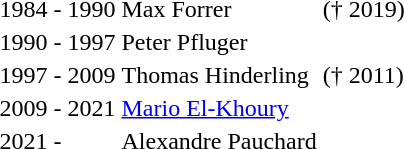<table>
<tr>
<td>1984 - 1990</td>
<td>Max Forrer</td>
<td>(† 2019)</td>
</tr>
<tr>
<td>1990 - 1997</td>
<td>Peter Pfluger</td>
<td></td>
</tr>
<tr>
<td>1997 - 2009</td>
<td>Thomas Hinderling</td>
<td>(† 2011)</td>
</tr>
<tr>
<td>2009 - 2021</td>
<td><a href='#'>Mario El-Khoury</a></td>
<td></td>
</tr>
<tr>
<td>2021 -</td>
<td>Alexandre Pauchard</td>
<td></td>
</tr>
</table>
